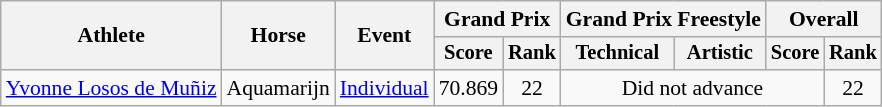<table class=wikitable style=font-size:90%;>
<tr>
<th rowspan="2">Athlete</th>
<th rowspan="2">Horse</th>
<th rowspan="2">Event</th>
<th colspan="2">Grand Prix</th>
<th colspan="2">Grand Prix Freestyle</th>
<th colspan="2">Overall</th>
</tr>
<tr style="font-size:95%">
<th>Score</th>
<th>Rank</th>
<th>Technical</th>
<th>Artistic</th>
<th>Score</th>
<th>Rank</th>
</tr>
<tr align=center>
<td align=left><a href='#'>Yvonne Losos de Muñiz</a></td>
<td align=left>Aquamarijn</td>
<td align=left><a href='#'>Individual</a></td>
<td>70.869</td>
<td>22</td>
<td colspan=3>Did not advance</td>
<td>22</td>
</tr>
</table>
